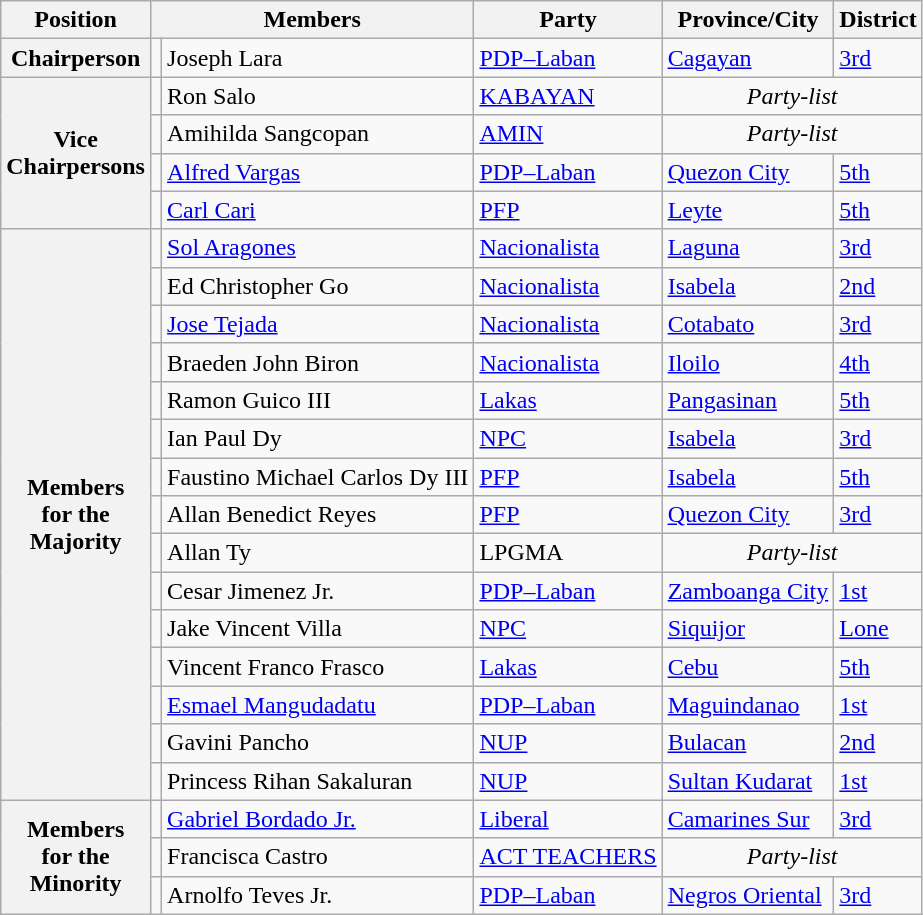<table class="wikitable" style="font-size: 100%;">
<tr>
<th>Position</th>
<th colspan="2">Members</th>
<th>Party</th>
<th>Province/City</th>
<th>District</th>
</tr>
<tr>
<th>Chairperson</th>
<td></td>
<td>Joseph Lara</td>
<td><a href='#'>PDP–Laban</a></td>
<td><a href='#'>Cagayan</a></td>
<td><a href='#'>3rd</a></td>
</tr>
<tr>
<th rowspan="4">Vice<br>Chairpersons</th>
<td></td>
<td>Ron Salo</td>
<td><a href='#'>KABAYAN</a></td>
<td align="center" colspan="2"><em>Party-list</em></td>
</tr>
<tr>
<td></td>
<td>Amihilda Sangcopan</td>
<td><a href='#'>AMIN</a></td>
<td align="center" colspan="2"><em>Party-list</em></td>
</tr>
<tr>
<td></td>
<td><a href='#'>Alfred Vargas</a></td>
<td><a href='#'>PDP–Laban</a></td>
<td><a href='#'>Quezon City</a></td>
<td><a href='#'>5th</a></td>
</tr>
<tr>
<td></td>
<td><a href='#'>Carl Cari</a></td>
<td><a href='#'>PFP</a></td>
<td><a href='#'>Leyte</a></td>
<td><a href='#'>5th</a></td>
</tr>
<tr>
<th rowspan="15">Members<br>for the<br>Majority</th>
<td></td>
<td><a href='#'>Sol Aragones</a></td>
<td><a href='#'>Nacionalista</a></td>
<td><a href='#'>Laguna</a></td>
<td><a href='#'>3rd</a></td>
</tr>
<tr>
<td></td>
<td>Ed Christopher Go</td>
<td><a href='#'>Nacionalista</a></td>
<td><a href='#'>Isabela</a></td>
<td><a href='#'>2nd</a></td>
</tr>
<tr>
<td></td>
<td><a href='#'>Jose Tejada</a></td>
<td><a href='#'>Nacionalista</a></td>
<td><a href='#'>Cotabato</a></td>
<td><a href='#'>3rd</a></td>
</tr>
<tr>
<td></td>
<td>Braeden John Biron</td>
<td><a href='#'>Nacionalista</a></td>
<td><a href='#'>Iloilo</a></td>
<td><a href='#'>4th</a></td>
</tr>
<tr>
<td></td>
<td>Ramon Guico III</td>
<td><a href='#'>Lakas</a></td>
<td><a href='#'>Pangasinan</a></td>
<td><a href='#'>5th</a></td>
</tr>
<tr>
<td></td>
<td>Ian Paul Dy</td>
<td><a href='#'>NPC</a></td>
<td><a href='#'>Isabela</a></td>
<td><a href='#'>3rd</a></td>
</tr>
<tr>
<td></td>
<td>Faustino Michael Carlos Dy III</td>
<td><a href='#'>PFP</a></td>
<td><a href='#'>Isabela</a></td>
<td><a href='#'>5th</a></td>
</tr>
<tr>
<td></td>
<td>Allan Benedict Reyes</td>
<td><a href='#'>PFP</a></td>
<td><a href='#'>Quezon City</a></td>
<td><a href='#'>3rd</a></td>
</tr>
<tr>
<td></td>
<td>Allan Ty</td>
<td>LPGMA</td>
<td align="center" colspan="2"><em>Party-list</em></td>
</tr>
<tr>
<td></td>
<td>Cesar Jimenez Jr.</td>
<td><a href='#'>PDP–Laban</a></td>
<td><a href='#'>Zamboanga City</a></td>
<td><a href='#'>1st</a></td>
</tr>
<tr>
<td></td>
<td>Jake Vincent Villa</td>
<td><a href='#'>NPC</a></td>
<td><a href='#'>Siquijor</a></td>
<td><a href='#'>Lone</a></td>
</tr>
<tr>
<td></td>
<td>Vincent Franco Frasco</td>
<td><a href='#'>Lakas</a></td>
<td><a href='#'>Cebu</a></td>
<td><a href='#'>5th</a></td>
</tr>
<tr>
<td></td>
<td><a href='#'>Esmael Mangudadatu</a></td>
<td><a href='#'>PDP–Laban</a></td>
<td><a href='#'>Maguindanao</a></td>
<td><a href='#'>1st</a></td>
</tr>
<tr>
<td></td>
<td>Gavini Pancho</td>
<td><a href='#'>NUP</a></td>
<td><a href='#'>Bulacan</a></td>
<td><a href='#'>2nd</a></td>
</tr>
<tr>
<td></td>
<td>Princess Rihan Sakaluran</td>
<td><a href='#'>NUP</a></td>
<td><a href='#'>Sultan Kudarat</a></td>
<td><a href='#'>1st</a></td>
</tr>
<tr>
<th rowspan="3">Members<br>for the<br>Minority</th>
<td></td>
<td><a href='#'>Gabriel Bordado Jr.</a></td>
<td><a href='#'>Liberal</a></td>
<td><a href='#'>Camarines Sur</a></td>
<td><a href='#'>3rd</a></td>
</tr>
<tr>
<td></td>
<td>Francisca Castro</td>
<td><a href='#'>ACT TEACHERS</a></td>
<td align="center" colspan="2"><em>Party-list</em></td>
</tr>
<tr>
<td></td>
<td>Arnolfo Teves Jr.</td>
<td><a href='#'>PDP–Laban</a></td>
<td><a href='#'>Negros Oriental</a></td>
<td><a href='#'>3rd</a></td>
</tr>
</table>
